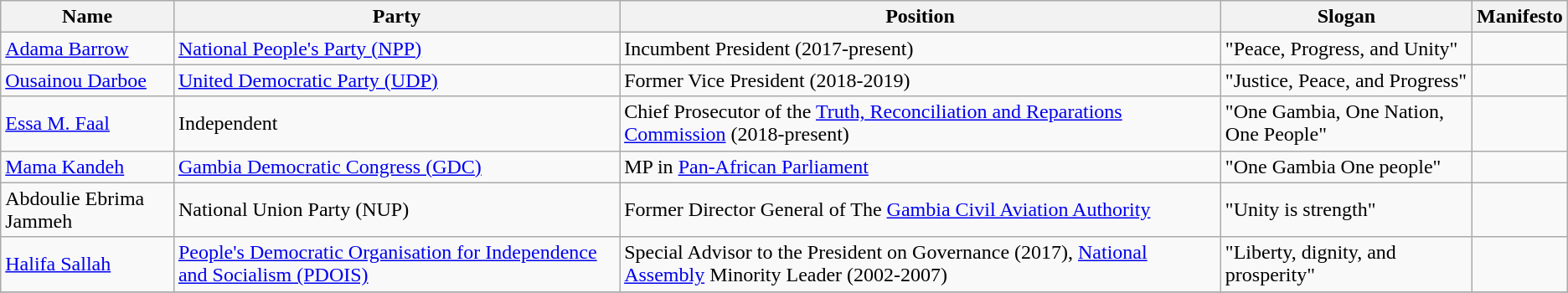<table class="wikitable sortable">
<tr>
<th>Name</th>
<th>Party</th>
<th>Position</th>
<th>Slogan</th>
<th>Manifesto</th>
</tr>
<tr>
<td><a href='#'>Adama Barrow</a></td>
<td><a href='#'>National People's Party (NPP)</a></td>
<td>Incumbent President (2017-present)</td>
<td>"Peace, Progress, and Unity"</td>
<td></td>
</tr>
<tr>
<td><a href='#'>Ousainou Darboe</a></td>
<td><a href='#'>United Democratic Party (UDP)</a></td>
<td>Former Vice President (2018-2019)</td>
<td>"Justice, Peace, and Progress"</td>
<td></td>
</tr>
<tr>
<td><a href='#'>Essa M. Faal</a></td>
<td>Independent</td>
<td>Chief Prosecutor of the <a href='#'>Truth, Reconciliation and Reparations Commission</a> (2018-present)</td>
<td>"One Gambia, One Nation, One People"</td>
<td></td>
</tr>
<tr>
<td><a href='#'>Mama Kandeh</a></td>
<td><a href='#'>Gambia Democratic Congress (GDC)</a></td>
<td>MP in <a href='#'>Pan-African Parliament</a></td>
<td>"One Gambia One people"</td>
<td></td>
</tr>
<tr>
<td>Abdoulie Ebrima Jammeh</td>
<td>National Union Party (NUP)</td>
<td>Former Director General of The <a href='#'>Gambia Civil Aviation Authority</a></td>
<td>"Unity is strength"</td>
<td></td>
</tr>
<tr>
<td><a href='#'>Halifa Sallah</a></td>
<td><a href='#'>People's Democratic Organisation for Independence and Socialism (PDOIS)</a></td>
<td>Special Advisor to the President on Governance (2017), <a href='#'>National Assembly</a> Minority Leader (2002-2007)</td>
<td>"Liberty, dignity, and prosperity"</td>
<td></td>
</tr>
<tr>
</tr>
</table>
